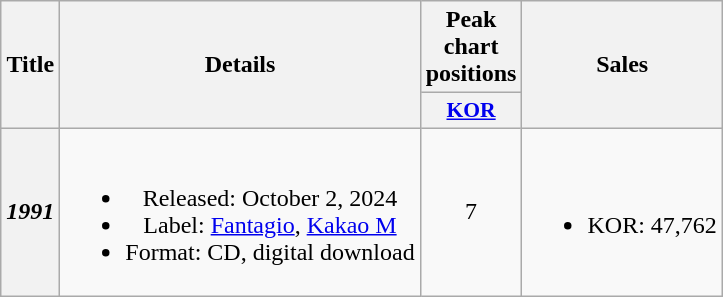<table class="wikitable plainrowheaders" style="text-align:center">
<tr>
<th scope="col" rowspan="2">Title</th>
<th scope="col" rowspan="2">Details</th>
<th scope="col" colspan="1">Peak chart positions</th>
<th scope="col" rowspan="2">Sales</th>
</tr>
<tr>
<th scope="col" style="width:3em;font-size:90%"><a href='#'>KOR</a><br></th>
</tr>
<tr>
<th scope="row"><em>1991</em></th>
<td><br><ul><li>Released: October 2, 2024</li><li>Label: <a href='#'>Fantagio</a>, <a href='#'>Kakao M</a></li><li>Format: CD, digital download</li></ul></td>
<td>7</td>
<td><br><ul><li>KOR: 47,762</li></ul></td>
</tr>
</table>
